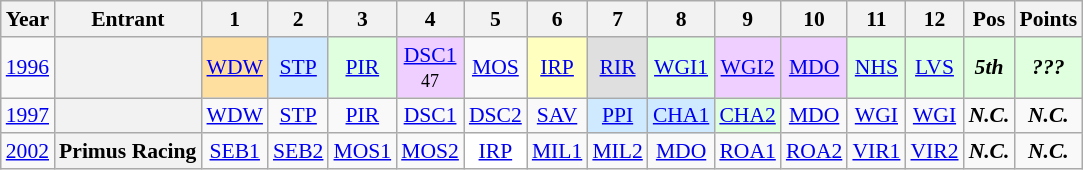<table class="wikitable" style="text-align:center; font-size:90%">
<tr>
<th>Year</th>
<th>Entrant</th>
<th>1</th>
<th>2</th>
<th>3</th>
<th>4</th>
<th>5</th>
<th>6</th>
<th>7</th>
<th>8</th>
<th>9</th>
<th>10</th>
<th>11</th>
<th>12</th>
<th>Pos</th>
<th>Points</th>
</tr>
<tr>
<td><a href='#'>1996</a></td>
<th></th>
<td style="background-color:#FFDF9F"><a href='#'>WDW</a><br></td>
<td style="background-color:#CFEAFF"><a href='#'>STP</a><br></td>
<td style="background-color:#DFFFDF"><a href='#'>PIR</a><br></td>
<td style="background-color:#EFCFFF"><a href='#'>DSC1</a><br><small>47</small></td>
<td><a href='#'>MOS</a></td>
<td style="background-color:#FFFFBF"><a href='#'>IRP</a><br></td>
<td style="background-color:#DFDFDF"><a href='#'>RIR</a><br></td>
<td style="background-color:#DFFFDF"><a href='#'>WGI1</a><br></td>
<td style="background-color:#EFCFFF"><a href='#'>WGI2</a><br></td>
<td style="background-color:#EFCFFF"><a href='#'>MDO</a><br></td>
<td style="background-color:#DFFFDF"><a href='#'>NHS</a><br></td>
<td style="background-color:#DFFFDF"><a href='#'>LVS</a><br></td>
<td style="background-color:#DFFFDF"><strong><em>5th</em></strong></td>
<td style="background-color:#DFFFDF"><strong><em>???</em></strong></td>
</tr>
<tr>
<td><a href='#'>1997</a></td>
<th></th>
<td><a href='#'>WDW</a></td>
<td><a href='#'>STP</a></td>
<td><a href='#'>PIR</a></td>
<td><a href='#'>DSC1</a></td>
<td><a href='#'>DSC2</a></td>
<td><a href='#'>SAV</a></td>
<td style="background-color:#CFEAFF"><a href='#'>PPI</a><br></td>
<td style="background-color:#CFEAFF"><a href='#'>CHA1</a><br></td>
<td style="background-color:#DFFFDF"><a href='#'>CHA2</a><br></td>
<td><a href='#'>MDO</a></td>
<td><a href='#'>WGI</a></td>
<td><a href='#'>WGI</a></td>
<td><strong><em>N.C.</em></strong></td>
<td><strong><em>N.C.</em></strong></td>
</tr>
<tr>
<td><a href='#'>2002</a></td>
<th>Primus Racing</th>
<td><a href='#'>SEB1</a></td>
<td><a href='#'>SEB2</a></td>
<td><a href='#'>MOS1</a></td>
<td><a href='#'>MOS2</a></td>
<td style="background-color:#FFFFFF"><a href='#'>IRP</a><br></td>
<td><a href='#'>MIL1</a></td>
<td><a href='#'>MIL2</a></td>
<td><a href='#'>MDO</a></td>
<td><a href='#'>ROA1</a></td>
<td><a href='#'>ROA2</a></td>
<td><a href='#'>VIR1</a></td>
<td><a href='#'>VIR2</a></td>
<td><strong><em>N.C.</em></strong></td>
<td><strong><em>N.C.</em></strong></td>
</tr>
</table>
